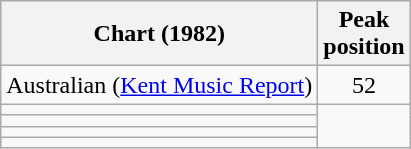<table class="wikitable sortable">
<tr>
<th>Chart (1982)</th>
<th>Peak<br>position</th>
</tr>
<tr>
<td>Australian (<a href='#'>Kent Music Report</a>)</td>
<td align="center">52</td>
</tr>
<tr>
<td></td>
</tr>
<tr>
<td></td>
</tr>
<tr>
<td></td>
</tr>
<tr>
<td></td>
</tr>
</table>
